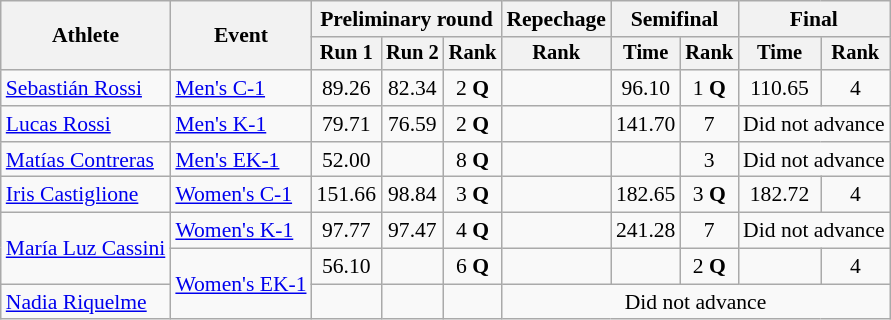<table class=wikitable style=font-size:90%;text-align:center>
<tr>
<th rowspan=2>Athlete</th>
<th rowspan=2>Event</th>
<th colspan=3>Preliminary round</th>
<th>Repechage</th>
<th colspan=2>Semifinal</th>
<th colspan=2>Final</th>
</tr>
<tr style=font-size:95%>
<th>Run 1</th>
<th>Run 2</th>
<th>Rank</th>
<th>Rank</th>
<th>Time</th>
<th>Rank</th>
<th>Time</th>
<th>Rank</th>
</tr>
<tr>
<td align=left><a href='#'>Sebastián Rossi</a></td>
<td align=left><a href='#'>Men's C-1</a></td>
<td>89.26</td>
<td>82.34</td>
<td>2 <strong>Q</strong></td>
<td></td>
<td>96.10</td>
<td>1 <strong>Q</strong></td>
<td>110.65</td>
<td>4</td>
</tr>
<tr>
<td align=left><a href='#'>Lucas Rossi</a></td>
<td align=left><a href='#'>Men's K-1</a></td>
<td>79.71</td>
<td>76.59</td>
<td>2 <strong>Q</strong></td>
<td></td>
<td>141.70</td>
<td>7</td>
<td colspan=2>Did not advance</td>
</tr>
<tr>
<td align=left><a href='#'>Matías Contreras</a></td>
<td align=left><a href='#'>Men's EK-1</a></td>
<td>52.00</td>
<td></td>
<td>8 <strong>Q</strong></td>
<td></td>
<td></td>
<td>3</td>
<td colspan=2>Did not advance</td>
</tr>
<tr>
<td align=left><a href='#'>Iris Castiglione</a></td>
<td align=left><a href='#'>Women's C-1</a></td>
<td>151.66</td>
<td>98.84</td>
<td>3 <strong>Q</strong></td>
<td></td>
<td>182.65</td>
<td>3 <strong>Q</strong></td>
<td>182.72</td>
<td>4</td>
</tr>
<tr>
<td align=left rowspan=2><a href='#'>María Luz Cassini</a></td>
<td align=left><a href='#'>Women's K-1</a></td>
<td>97.77</td>
<td>97.47</td>
<td>4 <strong>Q</strong></td>
<td></td>
<td>241.28</td>
<td>7</td>
<td colspan=2>Did not advance</td>
</tr>
<tr>
<td align=left rowspan=2><a href='#'>Women's EK-1</a></td>
<td>56.10</td>
<td></td>
<td>6 <strong>Q</strong></td>
<td></td>
<td></td>
<td>2 <strong>Q</strong></td>
<td></td>
<td>4</td>
</tr>
<tr>
<td align=left><a href='#'>Nadia Riquelme</a></td>
<td></td>
<td></td>
<td></td>
<td colspan=5>Did not advance</td>
</tr>
</table>
